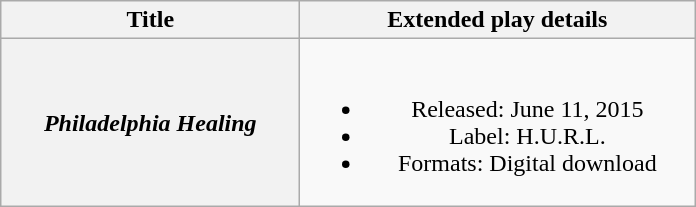<table class="wikitable plainrowheaders" style="text-align:center;" border="1">
<tr>
<th scope="col" style="width:12em;">Title</th>
<th scope="col" style="width:16em;">Extended play details</th>
</tr>
<tr>
<th scope="row"><em>Philadelphia Healing</em></th>
<td><br><ul><li>Released: June 11, 2015</li><li>Label: H.U.R.L.</li><li>Formats: Digital download</li></ul></td>
</tr>
</table>
